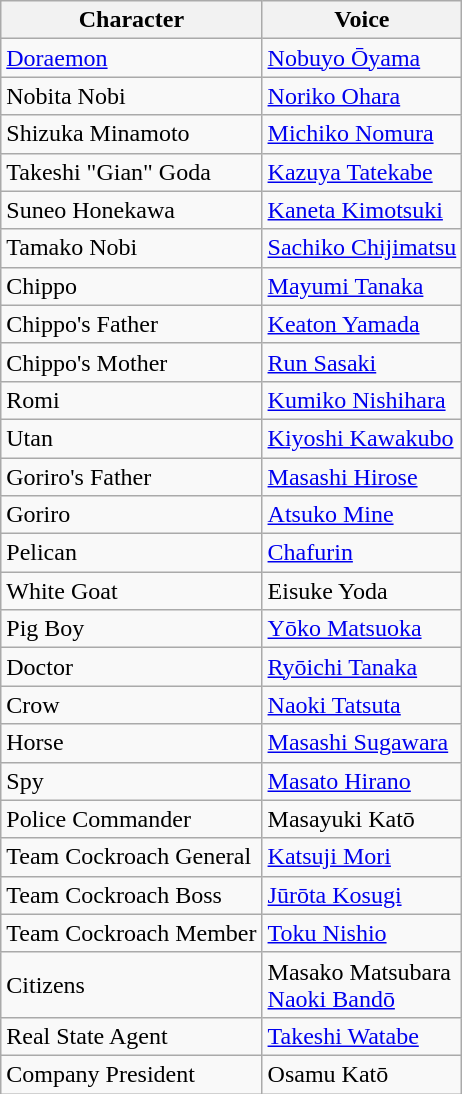<table class="wikitable">
<tr>
<th>Character</th>
<th>Voice</th>
</tr>
<tr>
<td><a href='#'>Doraemon</a></td>
<td><a href='#'>Nobuyo Ōyama</a></td>
</tr>
<tr>
<td>Nobita Nobi</td>
<td><a href='#'>Noriko Ohara</a></td>
</tr>
<tr>
<td>Shizuka Minamoto</td>
<td><a href='#'>Michiko Nomura</a></td>
</tr>
<tr>
<td>Takeshi "Gian" Goda</td>
<td><a href='#'>Kazuya Tatekabe</a></td>
</tr>
<tr>
<td>Suneo Honekawa</td>
<td><a href='#'>Kaneta Kimotsuki</a></td>
</tr>
<tr>
<td>Tamako Nobi</td>
<td><a href='#'>Sachiko Chijimatsu</a></td>
</tr>
<tr>
<td>Chippo</td>
<td><a href='#'>Mayumi Tanaka</a></td>
</tr>
<tr>
<td>Chippo's Father</td>
<td><a href='#'>Keaton Yamada</a></td>
</tr>
<tr>
<td>Chippo's Mother</td>
<td><a href='#'>Run Sasaki</a></td>
</tr>
<tr>
<td>Romi</td>
<td><a href='#'>Kumiko Nishihara</a></td>
</tr>
<tr>
<td>Utan</td>
<td><a href='#'>Kiyoshi Kawakubo</a></td>
</tr>
<tr>
<td>Goriro's Father</td>
<td><a href='#'>Masashi Hirose</a></td>
</tr>
<tr>
<td>Goriro</td>
<td><a href='#'>Atsuko Mine</a></td>
</tr>
<tr>
<td>Pelican</td>
<td><a href='#'>Chafurin</a></td>
</tr>
<tr>
<td>White Goat</td>
<td>Eisuke Yoda</td>
</tr>
<tr>
<td>Pig Boy</td>
<td><a href='#'>Yōko Matsuoka</a></td>
</tr>
<tr>
<td>Doctor</td>
<td><a href='#'>Ryōichi Tanaka</a></td>
</tr>
<tr>
<td>Crow</td>
<td><a href='#'>Naoki Tatsuta</a></td>
</tr>
<tr>
<td>Horse</td>
<td><a href='#'>Masashi Sugawara</a></td>
</tr>
<tr>
<td>Spy</td>
<td><a href='#'>Masato Hirano</a></td>
</tr>
<tr>
<td>Police Commander</td>
<td>Masayuki Katō</td>
</tr>
<tr>
<td>Team Cockroach General</td>
<td><a href='#'>Katsuji Mori</a></td>
</tr>
<tr>
<td>Team Cockroach Boss</td>
<td><a href='#'>Jūrōta Kosugi</a></td>
</tr>
<tr>
<td>Team Cockroach Member</td>
<td><a href='#'>Toku Nishio</a></td>
</tr>
<tr>
<td>Citizens</td>
<td>Masako Matsubara<br><a href='#'>Naoki Bandō</a></td>
</tr>
<tr>
<td>Real State Agent</td>
<td><a href='#'>Takeshi Watabe</a></td>
</tr>
<tr>
<td>Company President</td>
<td>Osamu Katō</td>
</tr>
</table>
